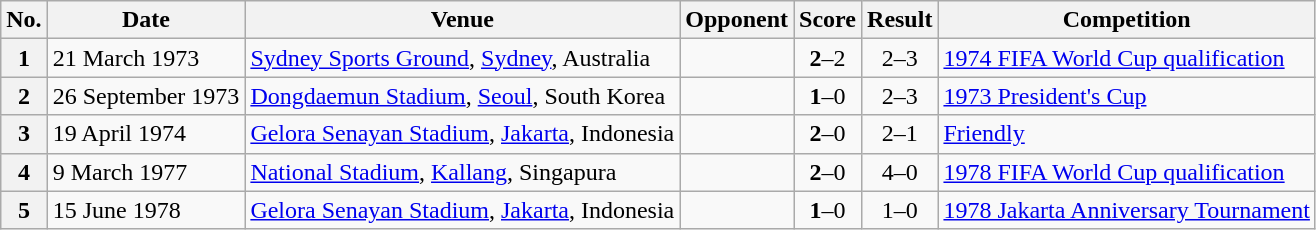<table class="wikitable sortable">
<tr>
<th scope="col">No.</th>
<th scope="col">Date</th>
<th scope="col">Venue</th>
<th scope="col">Opponent</th>
<th scope="col">Score</th>
<th scope="col">Result</th>
<th scope="col">Competition</th>
</tr>
<tr>
<th scope="row">1</th>
<td>21 March 1973</td>
<td><a href='#'>Sydney Sports Ground</a>, <a href='#'>Sydney</a>, Australia</td>
<td></td>
<td style="text-align:center"><strong>2</strong>–2</td>
<td style="text-align:center">2–3</td>
<td><a href='#'>1974 FIFA World Cup qualification</a></td>
</tr>
<tr>
<th scope="row">2</th>
<td>26 September 1973</td>
<td><a href='#'>Dongdaemun Stadium</a>, <a href='#'>Seoul</a>, South Korea</td>
<td></td>
<td style="text-align:center"><strong>1</strong>–0</td>
<td style="text-align:center">2–3</td>
<td><a href='#'>1973 President's Cup</a></td>
</tr>
<tr>
<th scope="row">3</th>
<td>19 April 1974</td>
<td><a href='#'>Gelora Senayan Stadium</a>, <a href='#'>Jakarta</a>, Indonesia</td>
<td></td>
<td style="text-align:center"><strong>2</strong>–0</td>
<td style="text-align:center">2–1</td>
<td><a href='#'>Friendly</a></td>
</tr>
<tr>
<th scope="row">4</th>
<td>9 March 1977</td>
<td><a href='#'>National Stadium</a>, <a href='#'>Kallang</a>, Singapura</td>
<td></td>
<td style="text-align:center"><strong>2</strong>–0</td>
<td style="text-align:center">4–0</td>
<td><a href='#'>1978 FIFA World Cup qualification</a></td>
</tr>
<tr>
<th scope="row">5</th>
<td>15 June 1978</td>
<td><a href='#'>Gelora Senayan Stadium</a>, <a href='#'>Jakarta</a>, Indonesia</td>
<td></td>
<td style="text-align:center"><strong>1</strong>–0</td>
<td style="text-align:center">1–0</td>
<td><a href='#'>1978 Jakarta Anniversary Tournament</a></td>
</tr>
</table>
